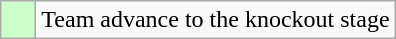<table class="wikitable">
<tr>
<td style="background:#ccffcc;">    </td>
<td>Team advance to the knockout stage</td>
</tr>
</table>
